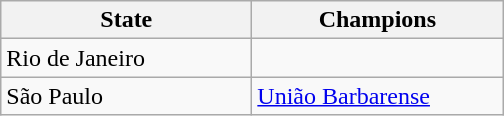<table class="wikitable">
<tr>
<th width=160px>State</th>
<th width=160px>Champions</th>
</tr>
<tr>
<td> Rio de Janeiro</td>
<td></td>
</tr>
<tr>
<td> São Paulo</td>
<td><a href='#'>União Barbarense</a></td>
</tr>
</table>
